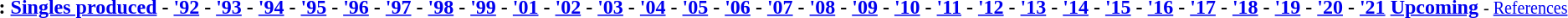<table id="toc" class="toc" summary="Contents" align="center">
<tr>
<th>:</th>
<td><strong><a href='#'>Singles produced</a> - <a href='#'>'92</a> - <a href='#'>'93</a> - <a href='#'>'94</a> - <a href='#'>'95</a> - <a href='#'>'96</a> - <a href='#'>'97</a> - <a href='#'>'98</a> - <a href='#'>'99</a> - <a href='#'>'01</a> - <a href='#'>'02</a> - <a href='#'>'03</a> - <a href='#'>'04</a> - <a href='#'>'05</a> - <a href='#'>'06</a> - <a href='#'>'07</a> - <a href='#'>'08</a> - <a href='#'>'09</a> - <a href='#'>'10</a> - <a href='#'>'11</a> - <a href='#'>'12</a> - <a href='#'>'13</a> - <a href='#'>'14</a> - <a href='#'>'15</a> - <a href='#'>'16</a> - <a href='#'>'17</a> - <a href='#'>'18</a> - <a href='#'>'19</a> - <a href='#'>'20</a> - <a href='#'>'21</a> <a href='#'>Upcoming</a></strong> <small> - <a href='#'>References</a></small> </td>
</tr>
</table>
